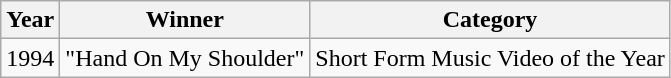<table class="wikitable">
<tr>
<th>Year</th>
<th>Winner</th>
<th>Category</th>
</tr>
<tr>
<td>1994</td>
<td>"Hand On My Shoulder"</td>
<td>Short Form Music Video of the Year</td>
</tr>
</table>
